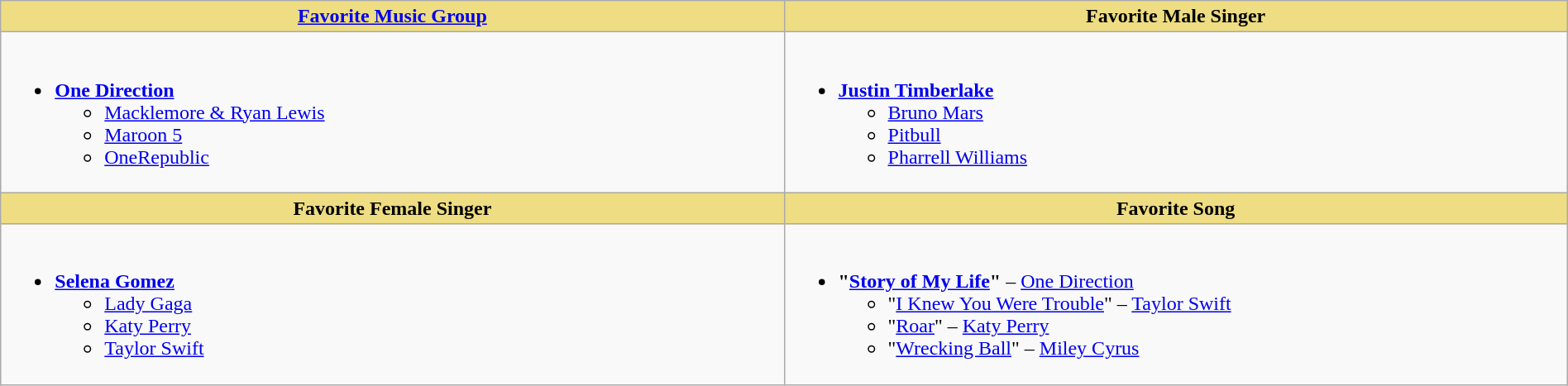<table class="wikitable" style="width:100%;">
<tr>
<th style="background:#EEDD82; width:50%"><a href='#'>Favorite Music Group</a></th>
<th style="background:#EEDD82; width:50%">Favorite Male Singer</th>
</tr>
<tr>
<td valign="top"><br><ul><li><strong><a href='#'>One Direction</a></strong><ul><li><a href='#'>Macklemore & Ryan Lewis</a></li><li><a href='#'>Maroon 5</a></li><li><a href='#'>OneRepublic</a></li></ul></li></ul></td>
<td valign="top"><br><ul><li><strong><a href='#'>Justin Timberlake</a></strong><ul><li><a href='#'>Bruno Mars</a></li><li><a href='#'>Pitbull</a></li><li><a href='#'>Pharrell Williams</a></li></ul></li></ul></td>
</tr>
<tr>
<th style="background:#EEDD82; width:50%">Favorite Female Singer</th>
<th style="background:#EEDD82; width:50%">Favorite Song</th>
</tr>
<tr>
<td valign="top"><br><ul><li><strong><a href='#'>Selena Gomez</a></strong><ul><li><a href='#'>Lady Gaga</a></li><li><a href='#'>Katy Perry</a></li><li><a href='#'>Taylor Swift</a></li></ul></li></ul></td>
<td valign="top"><br><ul><li><strong>"<a href='#'>Story of My Life</a>"</strong> – <a href='#'>One Direction</a><ul><li>"<a href='#'>I Knew You Were Trouble</a>" – <a href='#'>Taylor Swift</a></li><li>"<a href='#'>Roar</a>" – <a href='#'>Katy Perry</a></li><li>"<a href='#'>Wrecking Ball</a>" – <a href='#'>Miley Cyrus</a></li></ul></li></ul></td>
</tr>
</table>
